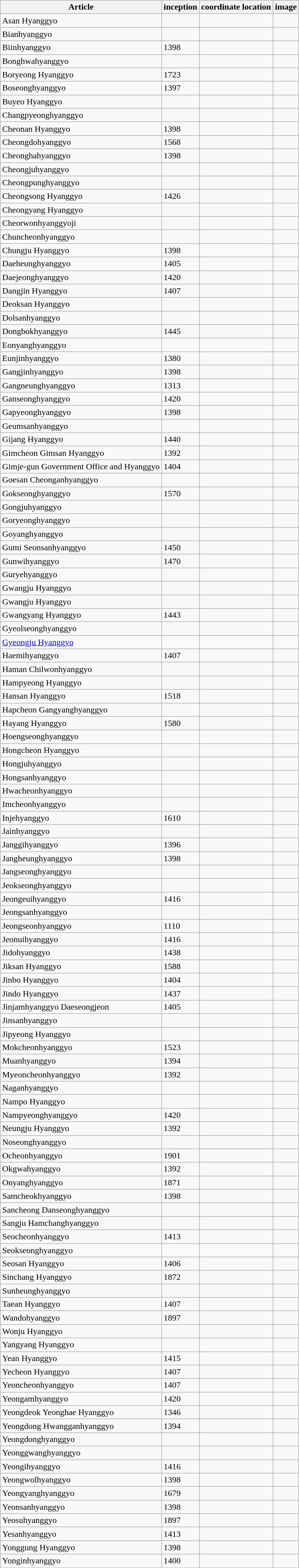<table class='wikitable sortable wd_can_edit'>
<tr>
<th>Article</th>
<th>inception</th>
<th>coordinate location</th>
<th>image</th>
</tr>
<tr>
<td>Asan Hyanggyo</td>
<td></td>
<td></td>
<td></td>
</tr>
<tr>
<td>Bianhyanggyo</td>
<td></td>
<td></td>
<td></td>
</tr>
<tr>
<td>Biinhyanggyo</td>
<td>1398</td>
<td></td>
<td></td>
</tr>
<tr>
<td>Bonghwahyanggyo</td>
<td></td>
<td></td>
<td></td>
</tr>
<tr>
<td>Boryeong Hyanggyo</td>
<td>1723</td>
<td></td>
<td></td>
</tr>
<tr>
<td>Boseonghyanggyo</td>
<td>1397</td>
<td></td>
<td></td>
</tr>
<tr>
<td>Buyeo Hyanggyo</td>
<td></td>
<td></td>
<td></td>
</tr>
<tr>
<td>Changpyeonghyanggyo</td>
<td></td>
<td></td>
<td></td>
</tr>
<tr>
<td>Cheonan Hyanggyo</td>
<td>1398</td>
<td></td>
<td></td>
</tr>
<tr>
<td>Cheongdohyanggyo</td>
<td>1568</td>
<td></td>
<td></td>
</tr>
<tr>
<td>Cheonghahyanggyo</td>
<td>1398</td>
<td></td>
<td></td>
</tr>
<tr>
<td>Cheongjuhyanggyo</td>
<td></td>
<td></td>
<td></td>
</tr>
<tr>
<td>Cheongpunghyanggyo</td>
<td></td>
<td></td>
<td></td>
</tr>
<tr>
<td>Cheongsong Hyanggyo</td>
<td>1426</td>
<td></td>
<td></td>
</tr>
<tr>
<td>Cheongyang Hyanggyo</td>
<td></td>
<td></td>
<td></td>
</tr>
<tr>
<td>Cheorwonhyanggyoji</td>
<td></td>
<td></td>
<td></td>
</tr>
<tr>
<td>Chuncheonhyanggyo</td>
<td></td>
<td></td>
<td></td>
</tr>
<tr>
<td>Chungju Hyanggyo</td>
<td>1398</td>
<td></td>
<td></td>
</tr>
<tr>
<td>Daeheunghyanggyo</td>
<td>1405</td>
<td></td>
<td></td>
</tr>
<tr>
<td>Daejeonghyanggyo</td>
<td>1420</td>
<td></td>
<td></td>
</tr>
<tr>
<td>Dangjin Hyanggyo</td>
<td>1407</td>
<td></td>
<td></td>
</tr>
<tr>
<td>Deoksan Hyanggyo</td>
<td></td>
<td></td>
<td></td>
</tr>
<tr>
<td>Dolsanhyanggyo</td>
<td></td>
<td></td>
<td></td>
</tr>
<tr>
<td>Dongbokhyanggyo</td>
<td>1445</td>
<td></td>
<td></td>
</tr>
<tr>
<td>Eonyanghyanggyo</td>
<td></td>
<td></td>
<td></td>
</tr>
<tr>
<td>Eunjinhyanggyo</td>
<td>1380</td>
<td></td>
<td></td>
</tr>
<tr>
<td>Gangjinhyanggyo</td>
<td>1398</td>
<td></td>
<td></td>
</tr>
<tr>
<td>Gangneunghyanggyo</td>
<td>1313</td>
<td></td>
<td></td>
</tr>
<tr>
<td>Ganseonghyanggyo</td>
<td>1420</td>
<td></td>
<td></td>
</tr>
<tr>
<td>Gapyeonghyanggyo</td>
<td>1398</td>
<td></td>
<td></td>
</tr>
<tr>
<td>Geumsanhyanggyo</td>
<td></td>
<td></td>
<td></td>
</tr>
<tr>
<td>Gijang Hyanggyo</td>
<td>1440</td>
<td></td>
<td></td>
</tr>
<tr>
<td>Gimcheon Gimsan Hyanggyo</td>
<td>1392</td>
<td></td>
<td></td>
</tr>
<tr>
<td>Gimje-gun Government Office and Hyanggyo</td>
<td>1404</td>
<td></td>
<td></td>
</tr>
<tr>
<td>Goesan Cheonganhyanggyo</td>
<td></td>
<td></td>
<td></td>
</tr>
<tr>
<td>Gokseonghyanggyo</td>
<td>1570</td>
<td></td>
<td></td>
</tr>
<tr>
<td>Gongjuhyanggyo</td>
<td></td>
<td></td>
<td></td>
</tr>
<tr>
<td>Goryeonghyanggyo</td>
<td></td>
<td></td>
<td></td>
</tr>
<tr>
<td>Goyanghyanggyo</td>
<td></td>
<td></td>
<td></td>
</tr>
<tr>
<td>Gumi Seonsanhyanggyo</td>
<td>1450</td>
<td></td>
<td></td>
</tr>
<tr>
<td>Gunwihyanggyo</td>
<td>1470</td>
<td></td>
<td></td>
</tr>
<tr>
<td>Guryehyanggyo</td>
<td></td>
<td></td>
<td></td>
</tr>
<tr>
<td>Gwangju Hyanggyo</td>
<td></td>
<td></td>
<td></td>
</tr>
<tr>
<td>Gwangju Hyanggyo</td>
<td></td>
<td></td>
<td></td>
</tr>
<tr>
<td>Gwangyang Hyanggyo</td>
<td>1443</td>
<td></td>
<td></td>
</tr>
<tr>
<td>Gyeolseonghyanggyo</td>
<td></td>
<td></td>
<td></td>
</tr>
<tr>
<td><a href='#'>Gyeongju Hyanggyo</a></td>
<td></td>
<td></td>
<td></td>
</tr>
<tr>
<td>Haemihyanggyo</td>
<td>1407</td>
<td></td>
<td></td>
</tr>
<tr>
<td>Haman Chilwonhyanggyo</td>
<td></td>
<td></td>
<td></td>
</tr>
<tr>
<td>Hampyeong Hyanggyo</td>
<td></td>
<td></td>
<td></td>
</tr>
<tr>
<td>Hansan Hyanggyo</td>
<td>1518</td>
<td></td>
<td></td>
</tr>
<tr>
<td>Hapcheon Gangyanghyanggyo</td>
<td></td>
<td></td>
<td></td>
</tr>
<tr>
<td>Hayang Hyanggyo</td>
<td>1580</td>
<td></td>
<td></td>
</tr>
<tr>
<td>Hoengseonghyanggyo</td>
<td></td>
<td></td>
<td></td>
</tr>
<tr>
<td>Hongcheon Hyanggyo</td>
<td></td>
<td></td>
<td></td>
</tr>
<tr>
<td>Hongjuhyanggyo</td>
<td></td>
<td></td>
<td></td>
</tr>
<tr>
<td>Hongsanhyanggyo</td>
<td></td>
<td></td>
<td></td>
</tr>
<tr>
<td>Hwacheonhyanggyo</td>
<td></td>
<td></td>
<td></td>
</tr>
<tr>
<td>Imcheonhyanggyo</td>
<td></td>
<td></td>
<td></td>
</tr>
<tr>
<td>Injehyanggyo</td>
<td>1610</td>
<td></td>
<td></td>
</tr>
<tr>
<td>Jainhyanggyo</td>
<td></td>
<td></td>
<td></td>
</tr>
<tr>
<td>Janggihyanggyo</td>
<td>1396</td>
<td></td>
<td></td>
</tr>
<tr>
<td>Jangheunghyanggyo</td>
<td>1398</td>
<td></td>
<td></td>
</tr>
<tr>
<td>Jangseonghyanggyo</td>
<td></td>
<td></td>
<td></td>
</tr>
<tr>
<td>Jeokseonghyanggyo</td>
<td></td>
<td></td>
<td></td>
</tr>
<tr>
<td>Jeongeuihyanggyo</td>
<td>1416</td>
<td></td>
<td></td>
</tr>
<tr>
<td>Jeongsanhyanggyo</td>
<td></td>
<td></td>
<td></td>
</tr>
<tr>
<td>Jeongseonhyanggyo</td>
<td>1110</td>
<td></td>
<td></td>
</tr>
<tr>
<td>Jeonuihyanggyo</td>
<td>1416</td>
<td></td>
<td></td>
</tr>
<tr>
<td>Jidohyanggyo</td>
<td>1438</td>
<td></td>
<td></td>
</tr>
<tr>
<td>Jiksan Hyanggyo</td>
<td>1588</td>
<td></td>
<td></td>
</tr>
<tr>
<td>Jinbo Hyanggyo</td>
<td>1404</td>
<td></td>
<td></td>
</tr>
<tr>
<td>Jindo Hyanggyo</td>
<td>1437</td>
<td></td>
<td></td>
</tr>
<tr>
<td>Jinjamhyanggyo Daeseongjeon</td>
<td>1405</td>
<td></td>
<td></td>
</tr>
<tr>
<td>Jinsanhyanggyo</td>
<td></td>
<td></td>
<td></td>
</tr>
<tr>
<td>Jipyeong Hyanggyo</td>
<td></td>
<td></td>
<td></td>
</tr>
<tr>
<td>Mokcheonhyanggyo</td>
<td>1523</td>
<td></td>
<td></td>
</tr>
<tr>
<td>Muanhyanggyo</td>
<td>1394</td>
<td></td>
<td></td>
</tr>
<tr>
<td>Myeoncheonhyanggyo</td>
<td>1392</td>
<td></td>
<td></td>
</tr>
<tr>
<td>Naganhyanggyo</td>
<td></td>
<td></td>
<td></td>
</tr>
<tr>
<td>Nampo Hyanggyo</td>
<td></td>
<td></td>
<td></td>
</tr>
<tr>
<td>Nampyeonghyanggyo</td>
<td>1420</td>
<td></td>
<td></td>
</tr>
<tr>
<td>Neungju Hyanggyo</td>
<td>1392</td>
<td></td>
<td></td>
</tr>
<tr>
<td>Noseonghyanggyo</td>
<td></td>
<td></td>
<td></td>
</tr>
<tr>
<td>Ocheonhyanggyo</td>
<td>1901</td>
<td></td>
<td></td>
</tr>
<tr>
<td>Okgwahyanggyo</td>
<td>1392</td>
<td></td>
<td></td>
</tr>
<tr>
<td>Onyanghyanggyo</td>
<td>1871</td>
<td></td>
<td></td>
</tr>
<tr>
<td>Samcheokhyanggyo</td>
<td>1398</td>
<td></td>
<td></td>
</tr>
<tr>
<td>Sancheong Danseonghyanggyo</td>
<td></td>
<td></td>
<td></td>
</tr>
<tr>
<td>Sangju Hamchanghyanggyo</td>
<td></td>
<td></td>
<td></td>
</tr>
<tr>
<td>Seocheonhyanggyo</td>
<td>1413</td>
<td></td>
<td></td>
</tr>
<tr>
<td>Seokseonghyanggyo</td>
<td></td>
<td></td>
<td></td>
</tr>
<tr>
<td>Seosan Hyanggyo</td>
<td>1406</td>
<td></td>
<td></td>
</tr>
<tr>
<td>Sinchang Hyanggyo</td>
<td>1872</td>
<td></td>
<td></td>
</tr>
<tr>
<td>Sunheunghyanggyo</td>
<td></td>
<td></td>
<td></td>
</tr>
<tr>
<td>Taean Hyanggyo</td>
<td>1407</td>
<td></td>
<td></td>
</tr>
<tr>
<td>Wandohyanggyo</td>
<td>1897</td>
<td></td>
<td></td>
</tr>
<tr>
<td>Wonju Hyanggyo</td>
<td></td>
<td></td>
<td></td>
</tr>
<tr>
<td>Yangyang Hyanggyo</td>
<td></td>
<td></td>
<td></td>
</tr>
<tr>
<td>Yean Hyanggyo</td>
<td>1415</td>
<td></td>
<td></td>
</tr>
<tr>
<td>Yecheon Hyanggyo</td>
<td>1407</td>
<td></td>
<td></td>
</tr>
<tr>
<td>Yeoncheonhyanggyo</td>
<td>1407</td>
<td></td>
<td></td>
</tr>
<tr>
<td>Yeongamhyanggyo</td>
<td>1420</td>
<td></td>
<td></td>
</tr>
<tr>
<td>Yeongdeok Yeonghae Hyanggyo</td>
<td>1346</td>
<td></td>
<td></td>
</tr>
<tr>
<td>Yeongdong Hwangganhyanggyo</td>
<td>1394</td>
<td></td>
<td></td>
</tr>
<tr>
<td>Yeongdonghyanggyo</td>
<td></td>
<td></td>
<td></td>
</tr>
<tr>
<td>Yeonggwanghyanggyo</td>
<td></td>
<td></td>
<td></td>
</tr>
<tr>
<td>Yeongihyanggyo</td>
<td>1416</td>
<td></td>
<td></td>
</tr>
<tr>
<td>Yeongwolhyanggyo</td>
<td>1398</td>
<td></td>
<td></td>
</tr>
<tr>
<td>Yeongyanghyanggyo</td>
<td>1679</td>
<td></td>
<td></td>
</tr>
<tr>
<td>Yeonsanhyanggyo</td>
<td>1398</td>
<td></td>
<td></td>
</tr>
<tr>
<td>Yeosuhyanggyo</td>
<td>1897</td>
<td></td>
<td></td>
</tr>
<tr>
<td>Yesanhyanggyo</td>
<td>1413</td>
<td></td>
<td></td>
</tr>
<tr>
<td>Yonggung Hyanggyo</td>
<td>1398</td>
<td></td>
<td></td>
</tr>
<tr>
<td>Yonginhyanggyo</td>
<td>1400</td>
<td></td>
<td></td>
</tr>
</table>
